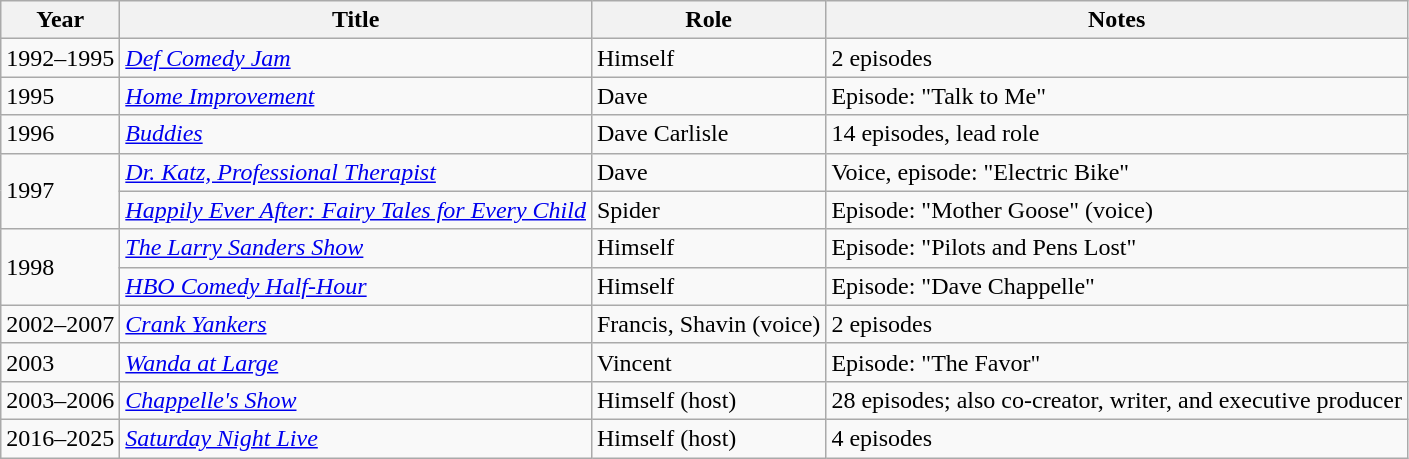<table class="wikitable sortable">
<tr>
<th>Year</th>
<th>Title</th>
<th>Role</th>
<th>Notes</th>
</tr>
<tr>
<td>1992–1995</td>
<td><em><a href='#'>Def Comedy Jam</a></em></td>
<td>Himself</td>
<td>2 episodes</td>
</tr>
<tr>
<td>1995</td>
<td><em><a href='#'>Home Improvement</a></em></td>
<td>Dave</td>
<td>Episode: "Talk to Me"</td>
</tr>
<tr>
<td>1996</td>
<td><em><a href='#'>Buddies</a></em></td>
<td>Dave Carlisle</td>
<td>14 episodes, lead role</td>
</tr>
<tr>
<td rowspan=2>1997</td>
<td><em><a href='#'>Dr. Katz, Professional Therapist</a></em></td>
<td>Dave</td>
<td>Voice, episode: "Electric Bike"</td>
</tr>
<tr>
<td><em><a href='#'>Happily Ever After: Fairy Tales for Every Child</a></em></td>
<td>Spider</td>
<td>Episode: "Mother Goose" (voice)</td>
</tr>
<tr>
<td rowspan=2>1998</td>
<td><em><a href='#'>The Larry Sanders Show</a></em></td>
<td>Himself</td>
<td>Episode: "Pilots and Pens Lost"</td>
</tr>
<tr>
<td><em><a href='#'>HBO Comedy Half-Hour</a></em></td>
<td>Himself</td>
<td>Episode: "Dave Chappelle"</td>
</tr>
<tr>
<td>2002–2007</td>
<td><em><a href='#'>Crank Yankers</a></em></td>
<td>Francis, Shavin (voice)</td>
<td>2 episodes</td>
</tr>
<tr>
<td>2003</td>
<td><em><a href='#'>Wanda at Large</a></em></td>
<td>Vincent</td>
<td>Episode: "The Favor"</td>
</tr>
<tr>
<td>2003–2006</td>
<td><em><a href='#'>Chappelle's Show</a></em></td>
<td>Himself (host)</td>
<td>28 episodes; also co-creator, writer, and executive producer</td>
</tr>
<tr>
<td>2016–2025</td>
<td><em><a href='#'>Saturday Night Live</a></em></td>
<td>Himself (host)</td>
<td>4 episodes</td>
</tr>
</table>
